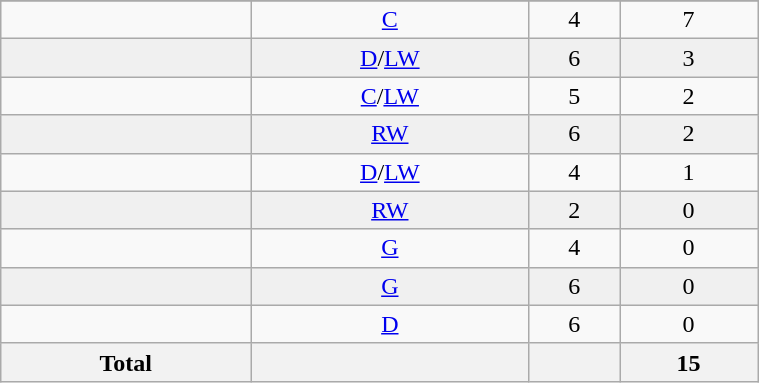<table class="wikitable sortable" width ="40%">
<tr align="center">
</tr>
<tr align="center" bgcolor="">
<td></td>
<td><a href='#'>C</a></td>
<td>4</td>
<td>7</td>
</tr>
<tr align="center" bgcolor="f0f0f0">
<td></td>
<td><a href='#'>D</a>/<a href='#'>LW</a></td>
<td>6</td>
<td>3</td>
</tr>
<tr align="center" bgcolor="">
<td></td>
<td><a href='#'>C</a>/<a href='#'>LW</a></td>
<td>5</td>
<td>2</td>
</tr>
<tr align="center" bgcolor="f0f0f0">
<td></td>
<td><a href='#'>RW</a></td>
<td>6</td>
<td>2</td>
</tr>
<tr align="center" bgcolor="">
<td></td>
<td><a href='#'>D</a>/<a href='#'>LW</a></td>
<td>4</td>
<td>1</td>
</tr>
<tr align="center" bgcolor="f0f0f0">
<td></td>
<td><a href='#'>RW</a></td>
<td>2</td>
<td>0</td>
</tr>
<tr align="center" bgcolor="">
<td></td>
<td><a href='#'>G</a></td>
<td>4</td>
<td>0</td>
</tr>
<tr align="center" bgcolor="f0f0f0">
<td></td>
<td><a href='#'>G</a></td>
<td>6</td>
<td>0</td>
</tr>
<tr align="center" bgcolor="">
<td></td>
<td><a href='#'>D</a></td>
<td>6</td>
<td>0</td>
</tr>
<tr>
<th>Total</th>
<th></th>
<th></th>
<th>15</th>
</tr>
</table>
